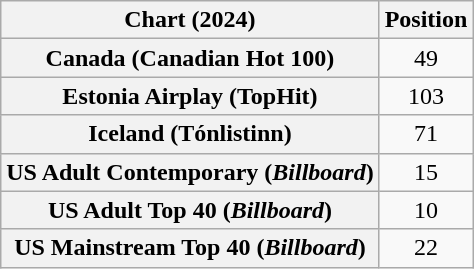<table class="wikitable sortable plainrowheaders" style="text-align:center">
<tr>
<th scope="col">Chart (2024)</th>
<th scope="col">Position</th>
</tr>
<tr>
<th scope="row">Canada (Canadian Hot 100)</th>
<td>49</td>
</tr>
<tr>
<th scope="row">Estonia Airplay (TopHit)</th>
<td>103</td>
</tr>
<tr>
<th scope="row">Iceland (Tónlistinn)</th>
<td>71</td>
</tr>
<tr>
<th scope="row">US Adult Contemporary (<em>Billboard</em>)</th>
<td>15</td>
</tr>
<tr>
<th scope="row">US Adult Top 40 (<em>Billboard</em>)</th>
<td>10</td>
</tr>
<tr>
<th scope="row">US Mainstream Top 40 (<em>Billboard</em>)</th>
<td>22</td>
</tr>
</table>
